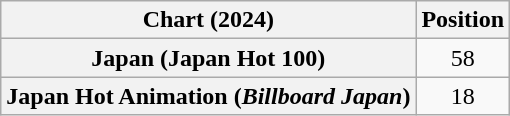<table class="wikitable sortable plainrowheaders" style="text-align:center">
<tr>
<th scope="col">Chart (2024)</th>
<th scope="col">Position</th>
</tr>
<tr>
<th scope="row">Japan (Japan Hot 100)</th>
<td>58</td>
</tr>
<tr>
<th scope="row">Japan Hot Animation (<em>Billboard Japan</em>)</th>
<td>18</td>
</tr>
</table>
